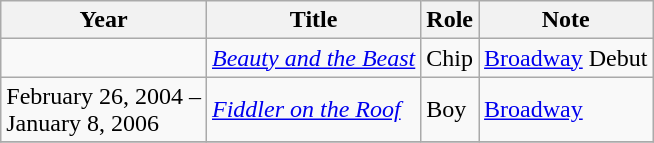<table class="wikitable">
<tr>
<th>Year</th>
<th>Title</th>
<th>Role</th>
<th>Note</th>
</tr>
<tr>
<td></td>
<td><em><a href='#'>Beauty and the Beast</a></em></td>
<td>Chip</td>
<td><a href='#'>Broadway</a> Debut</td>
</tr>
<tr>
<td>February 26, 2004 –<br> January 8, 2006</td>
<td><em><a href='#'>Fiddler on the Roof</a></em></td>
<td>Boy</td>
<td><a href='#'>Broadway</a></td>
</tr>
<tr>
</tr>
</table>
